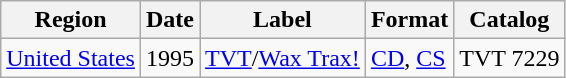<table class="wikitable">
<tr>
<th>Region</th>
<th>Date</th>
<th>Label</th>
<th>Format</th>
<th>Catalog</th>
</tr>
<tr>
<td><a href='#'>United States</a></td>
<td>1995</td>
<td><a href='#'>TVT</a>/<a href='#'>Wax Trax!</a></td>
<td><a href='#'>CD</a>, <a href='#'>CS</a></td>
<td>TVT 7229</td>
</tr>
</table>
